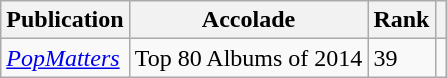<table class="wikitable sortable">
<tr>
<th>Publication</th>
<th>Accolade</th>
<th>Rank</th>
<th class="unsortable"></th>
</tr>
<tr>
<td><em><a href='#'>PopMatters</a></em></td>
<td>Top 80 Albums of 2014</td>
<td>39</td>
<td></td>
</tr>
</table>
